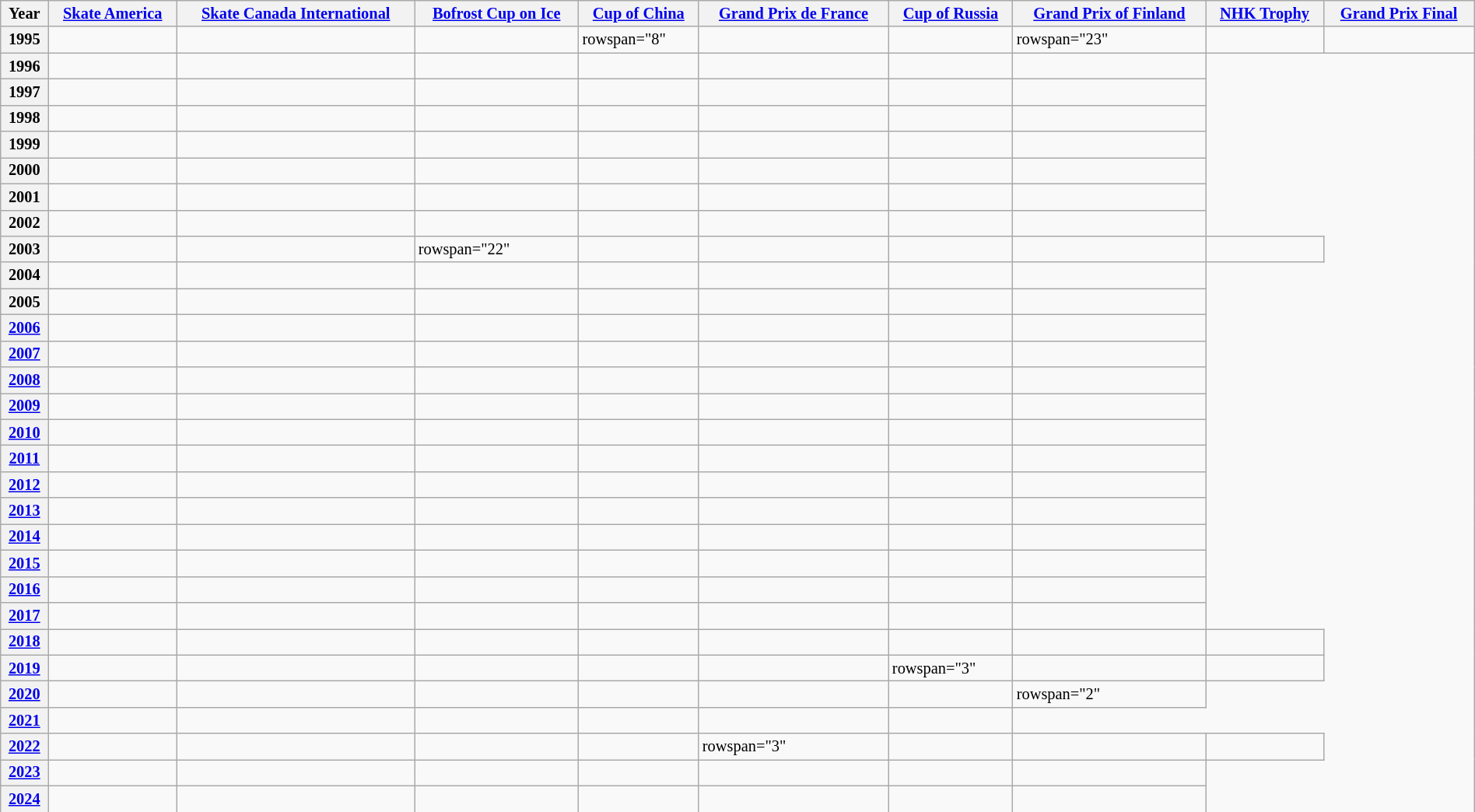<table class="wikitable unsortable" style="font-size:85%; width:100%">
<tr>
<th scope="col">Year</th>
<th scope="col"><a href='#'>Skate America</a></th>
<th scope="col"><a href='#'>Skate Canada International</a></th>
<th scope="col"><a href='#'>Bofrost Cup on Ice</a></th>
<th scope="col"><a href='#'>Cup of China</a></th>
<th scope="col"><a href='#'>Grand Prix de France</a></th>
<th scope="col"><a href='#'>Cup of Russia</a></th>
<th scope="col"><a href='#'>Grand Prix of Finland</a></th>
<th scope="col"><a href='#'>NHK Trophy</a></th>
<th scope="col"><a href='#'>Grand Prix Final</a></th>
</tr>
<tr>
<th scope="row">1995</th>
<td></td>
<td></td>
<td></td>
<td>rowspan="8" </td>
<td></td>
<td></td>
<td>rowspan="23" </td>
<td></td>
<td></td>
</tr>
<tr>
<th scope="row">1996</th>
<td></td>
<td></td>
<td></td>
<td></td>
<td></td>
<td></td>
<td></td>
</tr>
<tr>
<th scope="row">1997</th>
<td></td>
<td></td>
<td></td>
<td></td>
<td></td>
<td></td>
<td></td>
</tr>
<tr>
<th scope="row">1998</th>
<td></td>
<td></td>
<td></td>
<td></td>
<td></td>
<td></td>
<td></td>
</tr>
<tr>
<th scope="row">1999</th>
<td></td>
<td></td>
<td></td>
<td></td>
<td></td>
<td></td>
<td></td>
</tr>
<tr>
<th scope="row">2000</th>
<td></td>
<td></td>
<td></td>
<td></td>
<td></td>
<td></td>
<td></td>
</tr>
<tr>
<th scope="row">2001</th>
<td></td>
<td></td>
<td></td>
<td></td>
<td></td>
<td></td>
<td></td>
</tr>
<tr>
<th scope="row">2002</th>
<td></td>
<td></td>
<td></td>
<td></td>
<td></td>
<td></td>
<td></td>
</tr>
<tr>
<th scope="row">2003</th>
<td></td>
<td></td>
<td>rowspan="22" </td>
<td></td>
<td></td>
<td></td>
<td></td>
<td></td>
</tr>
<tr>
<th scope="row">2004</th>
<td></td>
<td></td>
<td></td>
<td></td>
<td></td>
<td></td>
<td></td>
</tr>
<tr>
<th scope="row">2005</th>
<td></td>
<td></td>
<td></td>
<td></td>
<td></td>
<td></td>
<td></td>
</tr>
<tr>
<th scope="row"><a href='#'>2006</a></th>
<td></td>
<td></td>
<td></td>
<td></td>
<td></td>
<td></td>
<td></td>
</tr>
<tr>
<th scope="row"><a href='#'>2007</a></th>
<td></td>
<td></td>
<td></td>
<td></td>
<td></td>
<td></td>
<td></td>
</tr>
<tr>
<th scope="row"><a href='#'>2008</a></th>
<td></td>
<td></td>
<td></td>
<td></td>
<td></td>
<td></td>
<td></td>
</tr>
<tr>
<th scope="row"><a href='#'>2009</a></th>
<td></td>
<td></td>
<td></td>
<td></td>
<td></td>
<td></td>
<td></td>
</tr>
<tr>
<th scope="row"><a href='#'>2010</a></th>
<td></td>
<td></td>
<td></td>
<td></td>
<td></td>
<td></td>
<td></td>
</tr>
<tr>
<th scope="row"><a href='#'>2011</a></th>
<td></td>
<td></td>
<td></td>
<td></td>
<td></td>
<td></td>
<td></td>
</tr>
<tr>
<th scope="row"><a href='#'>2012</a></th>
<td></td>
<td></td>
<td></td>
<td></td>
<td></td>
<td></td>
<td></td>
</tr>
<tr>
<th scope="row"><a href='#'>2013</a></th>
<td></td>
<td></td>
<td></td>
<td></td>
<td></td>
<td></td>
<td></td>
</tr>
<tr>
<th scope="row"><a href='#'>2014</a></th>
<td></td>
<td></td>
<td></td>
<td></td>
<td></td>
<td></td>
<td></td>
</tr>
<tr>
<th scope="row"><a href='#'>2015</a></th>
<td></td>
<td></td>
<td></td>
<td></td>
<td></td>
<td></td>
<td></td>
</tr>
<tr>
<th scope="row"><a href='#'>2016</a></th>
<td></td>
<td></td>
<td></td>
<td></td>
<td></td>
<td></td>
<td></td>
</tr>
<tr>
<th scope="row"><a href='#'>2017</a></th>
<td></td>
<td></td>
<td></td>
<td></td>
<td></td>
<td></td>
<td></td>
</tr>
<tr>
<th scope="row"><a href='#'>2018</a></th>
<td></td>
<td></td>
<td></td>
<td></td>
<td></td>
<td></td>
<td></td>
<td></td>
</tr>
<tr>
<th scope="row"><a href='#'>2019</a></th>
<td></td>
<td></td>
<td></td>
<td></td>
<td></td>
<td>rowspan="3" </td>
<td></td>
<td></td>
</tr>
<tr>
<th scope="row"><a href='#'>2020</a></th>
<td></td>
<td></td>
<td></td>
<td></td>
<td></td>
<td></td>
<td>rowspan="2" </td>
</tr>
<tr>
<th scope="row"><a href='#'>2021</a></th>
<td></td>
<td></td>
<td></td>
<td></td>
<td></td>
<td></td>
</tr>
<tr>
<th scope="row"><a href='#'>2022</a></th>
<td></td>
<td></td>
<td></td>
<td></td>
<td>rowspan="3" </td>
<td></td>
<td></td>
<td></td>
</tr>
<tr>
<th scope="row"><a href='#'>2023</a></th>
<td></td>
<td></td>
<td></td>
<td></td>
<td></td>
<td></td>
<td></td>
</tr>
<tr>
<th scope="row"><a href='#'>2024</a></th>
<td></td>
<td></td>
<td></td>
<td></td>
<td></td>
<td></td>
<td></td>
</tr>
</table>
